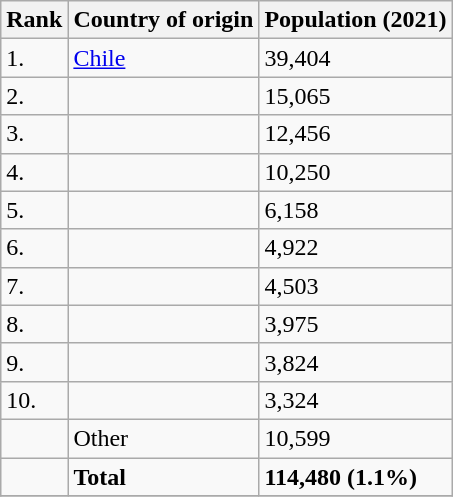<table class="wikitable">
<tr>
<th>Rank</th>
<th>Country of origin</th>
<th>Population (2021)</th>
</tr>
<tr>
<td>1.</td>
<td> <a href='#'>Chile</a></td>
<td>39,404</td>
</tr>
<tr>
<td>2.</td>
<td></td>
<td>15,065</td>
</tr>
<tr>
<td>3.</td>
<td></td>
<td>12,456</td>
</tr>
<tr>
<td>4.</td>
<td></td>
<td>10,250</td>
</tr>
<tr>
<td>5.</td>
<td></td>
<td>6,158</td>
</tr>
<tr>
<td>6.</td>
<td></td>
<td>4,922</td>
</tr>
<tr>
<td>7.</td>
<td></td>
<td>4,503</td>
</tr>
<tr>
<td>8.</td>
<td></td>
<td>3,975</td>
</tr>
<tr>
<td>9.</td>
<td></td>
<td>3,824</td>
</tr>
<tr>
<td>10.</td>
<td></td>
<td>3,324</td>
</tr>
<tr>
<td></td>
<td>Other</td>
<td>10,599</td>
</tr>
<tr>
<td></td>
<td><strong>Total</strong></td>
<td><strong>114,480 (1.1%)</strong></td>
</tr>
<tr>
</tr>
</table>
